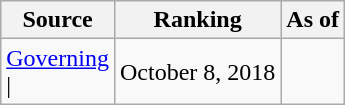<table class="wikitable" style="text-align:center">
<tr>
<th>Source</th>
<th>Ranking</th>
<th>As of</th>
</tr>
<tr>
<td align=left><a href='#'>Governing</a><br>| </td>
<td>October 8, 2018</td>
</tr>
</table>
